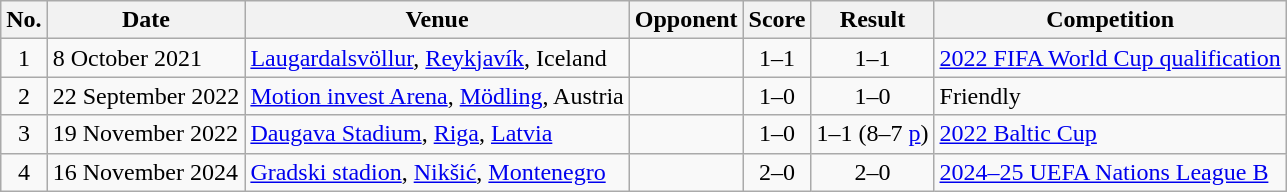<table class="wikitable sortable">
<tr>
<th scope="col">No.</th>
<th scope="col">Date</th>
<th scope="col">Venue</th>
<th scope="col">Opponent</th>
<th scope="col">Score</th>
<th scope="col">Result</th>
<th scope="col">Competition</th>
</tr>
<tr>
<td align="center">1</td>
<td>8 October 2021</td>
<td><a href='#'>Laugardalsvöllur</a>, <a href='#'>Reykjavík</a>, Iceland</td>
<td></td>
<td align="center">1–1</td>
<td align="center">1–1</td>
<td><a href='#'>2022 FIFA World Cup qualification</a></td>
</tr>
<tr>
<td align="center">2</td>
<td>22 September 2022</td>
<td><a href='#'>Motion invest Arena</a>, <a href='#'>Mödling</a>, Austria</td>
<td></td>
<td align="center">1–0</td>
<td align="center">1–0</td>
<td>Friendly</td>
</tr>
<tr>
<td align="center">3</td>
<td>19 November 2022</td>
<td><a href='#'>Daugava Stadium</a>, <a href='#'>Riga</a>, <a href='#'>Latvia</a></td>
<td></td>
<td align="center">1–0</td>
<td align="center">1–1 (8–7 <a href='#'>p</a>)</td>
<td><a href='#'>2022 Baltic Cup</a></td>
</tr>
<tr>
<td align="center">4</td>
<td>16 November 2024</td>
<td><a href='#'>Gradski stadion</a>, <a href='#'>Nikšić</a>, <a href='#'>Montenegro</a></td>
<td></td>
<td align="center">2–0</td>
<td align="center">2–0</td>
<td><a href='#'>2024–25 UEFA Nations League B</a></td>
</tr>
</table>
